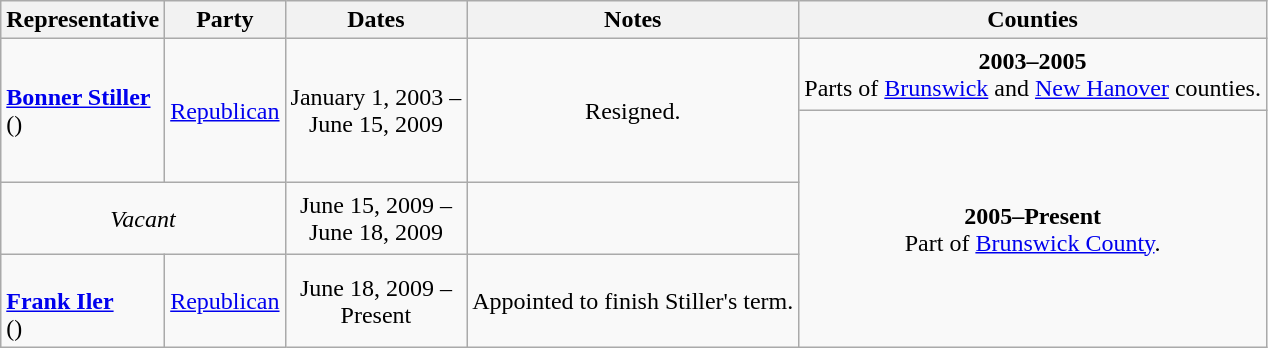<table class=wikitable style="text-align:center">
<tr>
<th>Representative</th>
<th>Party</th>
<th>Dates</th>
<th>Notes</th>
<th>Counties</th>
</tr>
<tr style="height:3em">
<td rowspan=2 align=left><strong><a href='#'>Bonner Stiller</a></strong><br>()</td>
<td rowspan=2 ><a href='#'>Republican</a></td>
<td rowspan=2 nowrap>January 1, 2003 – <br> June 15, 2009</td>
<td rowspan=2>Resigned.</td>
<td><strong>2003–2005</strong> <br> Parts of <a href='#'>Brunswick</a> and <a href='#'>New Hanover</a> counties.</td>
</tr>
<tr style="height:3em">
<td rowspan=3><strong>2005–Present</strong> <br> Part of <a href='#'>Brunswick County</a>.</td>
</tr>
<tr style="height:3em">
<td colspan=2><em>Vacant</em></td>
<td nowrap>June 15, 2009 – <br> June 18, 2009</td>
<td></td>
</tr>
<tr style="height:3em">
<td align=left><br><strong><a href='#'>Frank Iler</a></strong><br>()</td>
<td><a href='#'>Republican</a></td>
<td nowrap>June 18, 2009 – <br> Present</td>
<td>Appointed to finish Stiller's term.</td>
</tr>
</table>
